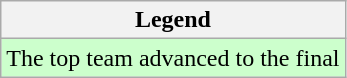<table class="wikitable">
<tr>
<th>Legend</th>
</tr>
<tr style="background:#ccffcc;">
<td>The top team advanced to the final</td>
</tr>
</table>
